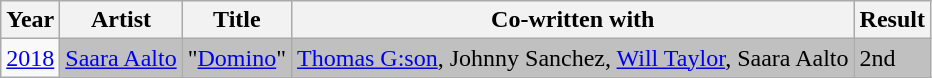<table class="wikitable plainrowheaders">
<tr>
<th scope="col">Year</th>
<th scope="col">Artist</th>
<th scope="col">Title</th>
<th scope="col">Co-written with</th>
<th scope="col">Result</th>
</tr>
<tr>
<td><a href='#'>2018</a></td>
<td bgcolor="silver"><a href='#'>Saara Aalto</a></td>
<td bgcolor="silver">"<a href='#'>Domino</a>"</td>
<td bgcolor="silver"><a href='#'>Thomas G:son</a>, Johnny Sanchez, <a href='#'>Will Taylor</a>, Saara Aalto</td>
<td bgcolor="silver">2nd</td>
</tr>
</table>
